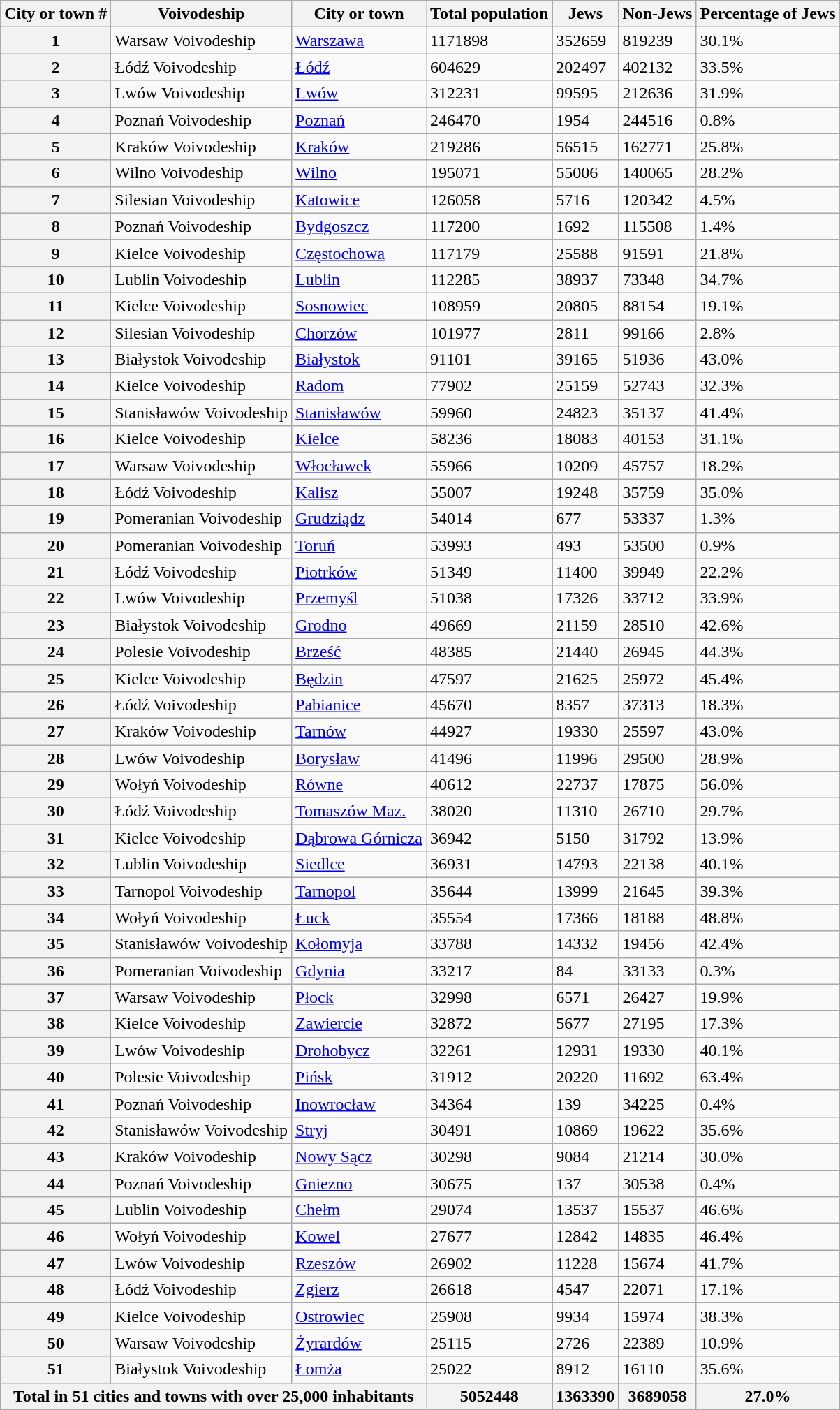<table class="wikitable sortable">
<tr>
<th>City or town #</th>
<th>Voivodeship</th>
<th>City or town</th>
<th>Total population</th>
<th>Jews</th>
<th>Non-Jews</th>
<th>Percentage of Jews</th>
</tr>
<tr>
<th>1</th>
<td>Warsaw Voivodeship</td>
<td><a href='#'>Warszawa</a></td>
<td>1171898</td>
<td>352659</td>
<td>819239</td>
<td>30.1%</td>
</tr>
<tr>
<th>2</th>
<td>Łódź Voivodeship</td>
<td><a href='#'>Łódź</a></td>
<td>604629</td>
<td>202497</td>
<td>402132</td>
<td>33.5%</td>
</tr>
<tr>
<th>3</th>
<td>Lwów Voivodeship</td>
<td><a href='#'>Lwów</a></td>
<td>312231</td>
<td>99595</td>
<td>212636</td>
<td>31.9%</td>
</tr>
<tr>
<th>4</th>
<td>Poznań Voivodeship</td>
<td><a href='#'>Poznań</a></td>
<td>246470</td>
<td>1954</td>
<td>244516</td>
<td>0.8%</td>
</tr>
<tr>
<th>5</th>
<td>Kraków Voivodeship</td>
<td><a href='#'>Kraków</a></td>
<td>219286</td>
<td>56515</td>
<td>162771</td>
<td>25.8%</td>
</tr>
<tr>
<th>6</th>
<td>Wilno Voivodeship</td>
<td><a href='#'>Wilno</a></td>
<td>195071</td>
<td>55006</td>
<td>140065</td>
<td>28.2%</td>
</tr>
<tr>
<th>7</th>
<td>Silesian Voivodeship</td>
<td><a href='#'>Katowice</a></td>
<td>126058</td>
<td>5716</td>
<td>120342</td>
<td>4.5%</td>
</tr>
<tr>
<th>8</th>
<td>Poznań Voivodeship</td>
<td><a href='#'>Bydgoszcz</a></td>
<td>117200</td>
<td>1692</td>
<td>115508</td>
<td>1.4%</td>
</tr>
<tr>
<th>9</th>
<td>Kielce Voivodeship</td>
<td><a href='#'>Częstochowa</a></td>
<td>117179</td>
<td>25588</td>
<td>91591</td>
<td>21.8%</td>
</tr>
<tr>
<th>10</th>
<td>Lublin Voivodeship</td>
<td><a href='#'>Lublin</a></td>
<td>112285</td>
<td>38937</td>
<td>73348</td>
<td>34.7%</td>
</tr>
<tr>
<th>11</th>
<td>Kielce Voivodeship</td>
<td><a href='#'>Sosnowiec</a></td>
<td>108959</td>
<td>20805</td>
<td>88154</td>
<td>19.1%</td>
</tr>
<tr>
<th>12</th>
<td>Silesian Voivodeship</td>
<td><a href='#'>Chorzów</a></td>
<td>101977</td>
<td>2811</td>
<td>99166</td>
<td>2.8%</td>
</tr>
<tr>
<th>13</th>
<td>Białystok Voivodeship</td>
<td><a href='#'>Białystok</a></td>
<td>91101</td>
<td>39165</td>
<td>51936</td>
<td>43.0%</td>
</tr>
<tr>
<th>14</th>
<td>Kielce Voivodeship</td>
<td><a href='#'>Radom</a></td>
<td>77902</td>
<td>25159</td>
<td>52743</td>
<td>32.3%</td>
</tr>
<tr>
<th>15</th>
<td>Stanisławów Voivodeship</td>
<td><a href='#'>Stanisławów</a></td>
<td>59960</td>
<td>24823</td>
<td>35137</td>
<td>41.4%</td>
</tr>
<tr>
<th>16</th>
<td>Kielce Voivodeship</td>
<td><a href='#'>Kielce</a></td>
<td>58236</td>
<td>18083</td>
<td>40153</td>
<td>31.1%</td>
</tr>
<tr>
<th>17</th>
<td>Warsaw Voivodeship</td>
<td><a href='#'>Włocławek</a></td>
<td>55966</td>
<td>10209</td>
<td>45757</td>
<td>18.2%</td>
</tr>
<tr>
<th>18</th>
<td>Łódź Voivodeship</td>
<td><a href='#'>Kalisz</a></td>
<td>55007</td>
<td>19248</td>
<td>35759</td>
<td>35.0%</td>
</tr>
<tr>
<th>19</th>
<td>Pomeranian Voivodeship</td>
<td><a href='#'>Grudziądz</a></td>
<td>54014</td>
<td>677</td>
<td>53337</td>
<td>1.3%</td>
</tr>
<tr>
<th>20</th>
<td>Pomeranian Voivodeship</td>
<td><a href='#'>Toruń</a></td>
<td>53993</td>
<td>493</td>
<td>53500</td>
<td>0.9%</td>
</tr>
<tr>
<th>21</th>
<td>Łódź Voivodeship</td>
<td><a href='#'>Piotrków</a></td>
<td>51349</td>
<td>11400</td>
<td>39949</td>
<td>22.2%</td>
</tr>
<tr>
<th>22</th>
<td>Lwów Voivodeship</td>
<td><a href='#'>Przemyśl</a></td>
<td>51038</td>
<td>17326</td>
<td>33712</td>
<td>33.9%</td>
</tr>
<tr>
<th>23</th>
<td>Białystok Voivodeship</td>
<td><a href='#'>Grodno</a></td>
<td>49669</td>
<td>21159</td>
<td>28510</td>
<td>42.6%</td>
</tr>
<tr>
<th>24</th>
<td>Polesie Voivodeship</td>
<td><a href='#'>Brześć</a></td>
<td>48385</td>
<td>21440</td>
<td>26945</td>
<td>44.3%</td>
</tr>
<tr>
<th>25</th>
<td>Kielce Voivodeship</td>
<td><a href='#'>Będzin</a></td>
<td>47597</td>
<td>21625</td>
<td>25972</td>
<td>45.4%</td>
</tr>
<tr>
<th>26</th>
<td>Łódź Voivodeship</td>
<td><a href='#'>Pabianice</a></td>
<td>45670</td>
<td>8357</td>
<td>37313</td>
<td>18.3%</td>
</tr>
<tr>
<th>27</th>
<td>Kraków Voivodeship</td>
<td><a href='#'>Tarnów</a></td>
<td>44927</td>
<td>19330</td>
<td>25597</td>
<td>43.0%</td>
</tr>
<tr>
<th>28</th>
<td>Lwów Voivodeship</td>
<td><a href='#'>Borysław</a></td>
<td>41496</td>
<td>11996</td>
<td>29500</td>
<td>28.9%</td>
</tr>
<tr>
<th>29</th>
<td>Wołyń Voivodeship</td>
<td><a href='#'>Równe</a></td>
<td>40612</td>
<td>22737</td>
<td>17875</td>
<td>56.0%</td>
</tr>
<tr>
<th>30</th>
<td>Łódź Voivodeship</td>
<td><a href='#'>Tomaszów Maz.</a></td>
<td>38020</td>
<td>11310</td>
<td>26710</td>
<td>29.7%</td>
</tr>
<tr>
<th>31</th>
<td>Kielce Voivodeship</td>
<td><a href='#'>Dąbrowa Górnicza</a></td>
<td>36942</td>
<td>5150</td>
<td>31792</td>
<td>13.9%</td>
</tr>
<tr>
<th>32</th>
<td>Lublin Voivodeship</td>
<td><a href='#'>Siedlce</a></td>
<td>36931</td>
<td>14793</td>
<td>22138</td>
<td>40.1%</td>
</tr>
<tr>
<th>33</th>
<td>Tarnopol Voivodeship</td>
<td><a href='#'>Tarnopol</a></td>
<td>35644</td>
<td>13999</td>
<td>21645</td>
<td>39.3%</td>
</tr>
<tr>
<th>34</th>
<td>Wołyń Voivodeship</td>
<td><a href='#'>Łuck</a></td>
<td>35554</td>
<td>17366</td>
<td>18188</td>
<td>48.8%</td>
</tr>
<tr>
<th>35</th>
<td>Stanisławów Voivodeship</td>
<td><a href='#'>Kołomyja</a></td>
<td>33788</td>
<td>14332</td>
<td>19456</td>
<td>42.4%</td>
</tr>
<tr>
<th>36</th>
<td>Pomeranian Voivodeship</td>
<td><a href='#'>Gdynia</a></td>
<td>33217</td>
<td>84</td>
<td>33133</td>
<td>0.3%</td>
</tr>
<tr>
<th>37</th>
<td>Warsaw Voivodeship</td>
<td><a href='#'>Płock</a></td>
<td>32998</td>
<td>6571</td>
<td>26427</td>
<td>19.9%</td>
</tr>
<tr>
<th>38</th>
<td>Kielce Voivodeship</td>
<td><a href='#'>Zawiercie</a></td>
<td>32872</td>
<td>5677</td>
<td>27195</td>
<td>17.3%</td>
</tr>
<tr>
<th>39</th>
<td>Lwów Voivodeship</td>
<td><a href='#'>Drohobycz</a></td>
<td>32261</td>
<td>12931</td>
<td>19330</td>
<td>40.1%</td>
</tr>
<tr>
<th>40</th>
<td>Polesie Voivodeship</td>
<td><a href='#'>Pińsk</a></td>
<td>31912</td>
<td>20220</td>
<td>11692</td>
<td>63.4%</td>
</tr>
<tr>
<th>41</th>
<td>Poznań Voivodeship</td>
<td><a href='#'>Inowrocław</a></td>
<td>34364</td>
<td>139</td>
<td>34225</td>
<td>0.4%</td>
</tr>
<tr>
<th>42</th>
<td>Stanisławów Voivodeship</td>
<td><a href='#'>Stryj</a></td>
<td>30491</td>
<td>10869</td>
<td>19622</td>
<td>35.6%</td>
</tr>
<tr>
<th>43</th>
<td>Kraków Voivodeship</td>
<td><a href='#'>Nowy Sącz</a></td>
<td>30298</td>
<td>9084</td>
<td>21214</td>
<td>30.0%</td>
</tr>
<tr>
<th>44</th>
<td>Poznań Voivodeship</td>
<td><a href='#'>Gniezno</a></td>
<td>30675</td>
<td>137</td>
<td>30538</td>
<td>0.4%</td>
</tr>
<tr>
<th>45</th>
<td>Lublin Voivodeship</td>
<td><a href='#'>Chełm</a></td>
<td>29074</td>
<td>13537</td>
<td>15537</td>
<td>46.6%</td>
</tr>
<tr>
<th>46</th>
<td>Wołyń Voivodeship</td>
<td><a href='#'>Kowel</a></td>
<td>27677</td>
<td>12842</td>
<td>14835</td>
<td>46.4%</td>
</tr>
<tr>
<th>47</th>
<td>Lwów Voivodeship</td>
<td><a href='#'>Rzeszów</a></td>
<td>26902</td>
<td>11228</td>
<td>15674</td>
<td>41.7%</td>
</tr>
<tr>
<th>48</th>
<td>Łódź Voivodeship</td>
<td><a href='#'>Zgierz</a></td>
<td>26618</td>
<td>4547</td>
<td>22071</td>
<td>17.1%</td>
</tr>
<tr>
<th>49</th>
<td>Kielce Voivodeship</td>
<td><a href='#'>Ostrowiec</a></td>
<td>25908</td>
<td>9934</td>
<td>15974</td>
<td>38.3%</td>
</tr>
<tr>
<th>50</th>
<td>Warsaw Voivodeship</td>
<td><a href='#'>Żyrardów</a></td>
<td>25115</td>
<td>2726</td>
<td>22389</td>
<td>10.9%</td>
</tr>
<tr>
<th>51</th>
<td>Białystok Voivodeship</td>
<td><a href='#'>Łomża</a></td>
<td>25022</td>
<td>8912</td>
<td>16110</td>
<td>35.6%</td>
</tr>
<tr>
<th colspan="3">Total in 51 cities and towns with over 25,000 inhabitants</th>
<th>5052448</th>
<th>1363390</th>
<th>3689058</th>
<th>27.0%</th>
</tr>
</table>
